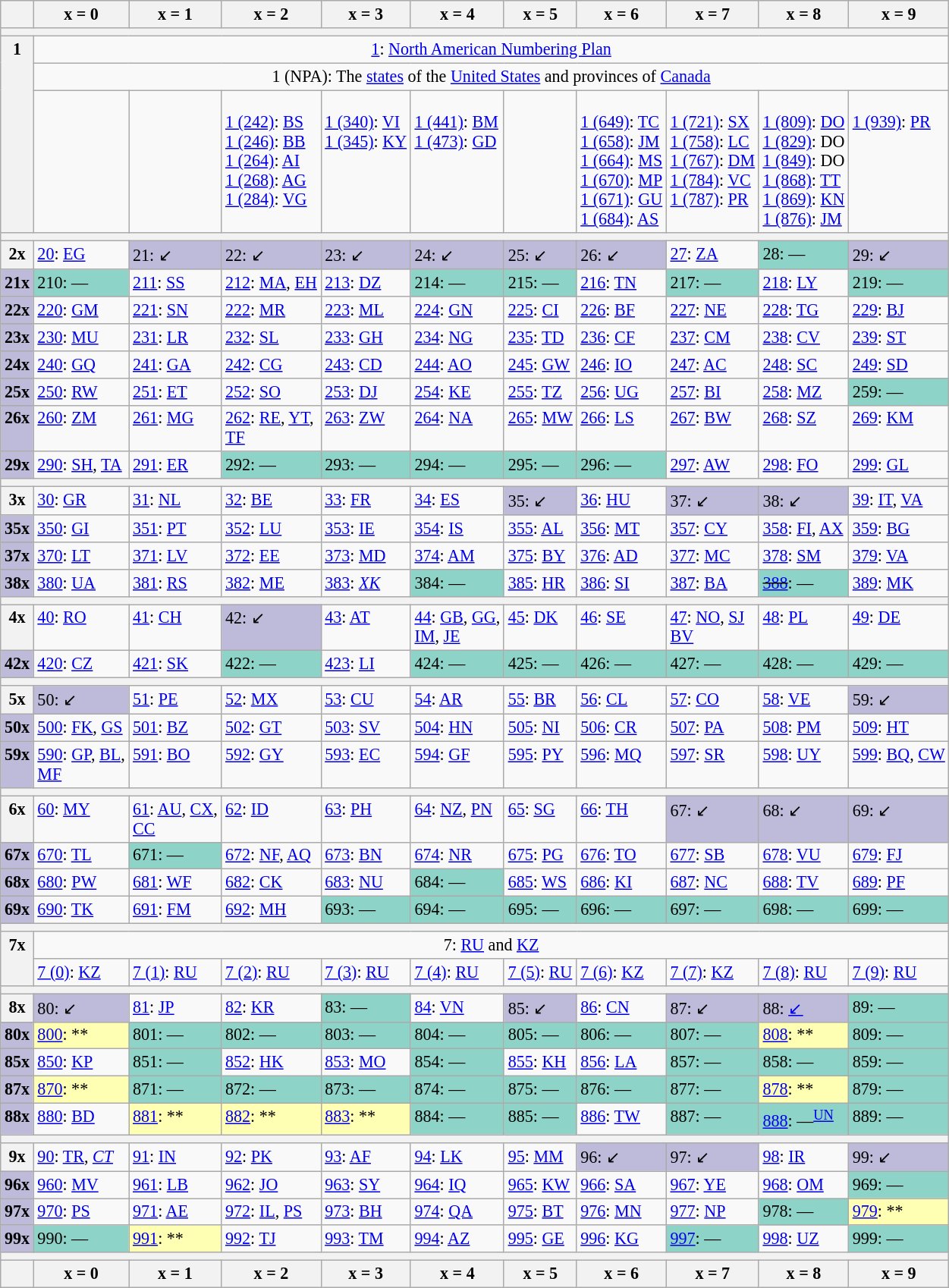<table class="wikitable" style="font-size: 92%;white-space:nowrap;">
<tr>
<th></th>
<th>x = 0</th>
<th>x = 1</th>
<th>x = 2</th>
<th>x = 3</th>
<th>x = 4</th>
<th>x = 5</th>
<th>x = 6</th>
<th>x = 7</th>
<th>x = 8</th>
<th>x = 9</th>
</tr>
<tr>
<th colspan=11></th>
</tr>
<tr valign="top">
<th align="center" rowspan=3>1</th>
<td align="center" colspan=10><a href='#'>1</a>: <a href='#'>North American Numbering Plan</a></td>
</tr>
<tr>
<td align="center" colspan=10>1 (NPA): The <a href='#'>states</a> of the <a href='#'>United States</a> and provinces of <a href='#'>Canada</a></td>
</tr>
<tr valign="top">
<td></td>
<td></td>
<td><br><a href='#'>1 (242)</a>: <a href='#'>BS</a><br>
<a href='#'>1 (246)</a>: <a href='#'>BB</a><br>
<a href='#'>1 (264)</a>: <a href='#'>AI</a><br>
<a href='#'>1 (268)</a>: <a href='#'>AG</a><br>
<a href='#'>1 (284)</a>: <a href='#'>VG</a></td>
<td><br><a href='#'>1 (340)</a>: <a href='#'>VI</a><br>
<a href='#'>1 (345)</a>: <a href='#'>KY</a></td>
<td><br><a href='#'>1 (441)</a>: <a href='#'>BM</a><br>
<a href='#'>1 (473)</a>: <a href='#'>GD</a></td>
<td></td>
<td><br><a href='#'>1 (649)</a>: <a href='#'>TC</a><br>
<a href='#'>1 (658)</a>: <a href='#'>JM</a><br>
<a href='#'>1 (664)</a>: <a href='#'>MS</a><br>
<a href='#'>1 (670)</a>: <a href='#'>MP</a><br>
<a href='#'>1 (671)</a>: <a href='#'>GU</a><br>
<a href='#'>1 (684)</a>: <a href='#'>AS</a></td>
<td><br><a href='#'>1 (721)</a>: <a href='#'>SX</a><br>
<a href='#'>1 (758)</a>: <a href='#'>LC</a><br>
<a href='#'>1 (767)</a>: <a href='#'>DM</a><br>
<a href='#'>1 (784)</a>: <a href='#'>VC</a><br>
<a href='#'>1 (787)</a>: <a href='#'>PR</a></td>
<td><br><a href='#'>1 (809)</a>: <a href='#'>DO</a><br>
<a href='#'>1 (829)</a>: DO<br>
<a href='#'>1 (849)</a>: DO<br>
<a href='#'>1 (868)</a>: <a href='#'>TT</a><br>
<a href='#'>1 (869)</a>: <a href='#'>KN</a><br>
<a href='#'>1 (876)</a>: <a href='#'>JM</a></td>
<td><br><a href='#'>1 (939)</a>: <a href='#'>PR</a></td>
</tr>
<tr>
<th colspan=11></th>
</tr>
<tr valign="top">
<th>2x</th>
<td><a href='#'>20</a>: <a href='#'>EG</a></td>
<td style="background-color:#bebada">21: ↙</td>
<td style="background-color:#bebada">22: ↙</td>
<td style="background-color:#bebada">23: ↙</td>
<td style="background-color:#bebada">24: ↙</td>
<td style="background-color:#bebada">25: ↙</td>
<td style="background-color:#bebada">26: ↙</td>
<td><a href='#'>27</a>: <a href='#'>ZA</a></td>
<td style="background-color:#8dd3c7">28: —</td>
<td style="background-color:#bebada">29: ↙</td>
</tr>
<tr valign="top">
<th style="background-color:#bebada">21x</th>
<td style="background-color:#8dd3c7">210: —</td>
<td><a href='#'>211</a>: <a href='#'>SS</a></td>
<td><a href='#'>212</a>: <a href='#'>MA</a>, <a href='#'>EH</a></td>
<td><a href='#'>213</a>: <a href='#'>DZ</a></td>
<td style="background-color:#8dd3c7">214: —</td>
<td style="background-color:#8dd3c7">215: —</td>
<td><a href='#'>216</a>: <a href='#'>TN</a></td>
<td style="background-color:#8dd3c7">217: —</td>
<td><a href='#'>218</a>: <a href='#'>LY</a></td>
<td style="background-color:#8dd3c7">219: —</td>
</tr>
<tr valign="top">
<th style="background-color:#bebada">22x</th>
<td><a href='#'>220</a>: <a href='#'>GM</a></td>
<td><a href='#'>221</a>: <a href='#'>SN</a></td>
<td><a href='#'>222</a>: <a href='#'>MR</a></td>
<td><a href='#'>223</a>: <a href='#'>ML</a></td>
<td><a href='#'>224</a>: <a href='#'>GN</a></td>
<td><a href='#'>225</a>: <a href='#'>CI</a></td>
<td><a href='#'>226</a>: <a href='#'>BF</a></td>
<td><a href='#'>227</a>: <a href='#'>NE</a></td>
<td><a href='#'>228</a>: <a href='#'>TG</a></td>
<td><a href='#'>229</a>: <a href='#'>BJ</a></td>
</tr>
<tr valign="top">
<th style="background-color:#bebada">23x</th>
<td><a href='#'>230</a>: <a href='#'>MU</a></td>
<td><a href='#'>231</a>: <a href='#'>LR</a></td>
<td><a href='#'>232</a>: <a href='#'>SL</a></td>
<td><a href='#'>233</a>: <a href='#'>GH</a></td>
<td><a href='#'>234</a>: <a href='#'>NG</a></td>
<td><a href='#'>235</a>: <a href='#'>TD</a></td>
<td><a href='#'>236</a>: <a href='#'>CF</a></td>
<td><a href='#'>237</a>: <a href='#'>CM</a></td>
<td><a href='#'>238</a>: <a href='#'>CV</a></td>
<td><a href='#'>239</a>: <a href='#'>ST</a></td>
</tr>
<tr valign="top">
<th style="background-color:#bebada">24x</th>
<td><a href='#'>240</a>: <a href='#'>GQ</a></td>
<td><a href='#'>241</a>: <a href='#'>GA</a></td>
<td><a href='#'>242</a>: <a href='#'>CG</a></td>
<td><a href='#'>243</a>: <a href='#'>CD</a></td>
<td><a href='#'>244</a>: <a href='#'>AO</a></td>
<td><a href='#'>245</a>: <a href='#'>GW</a></td>
<td><a href='#'>246</a>: <a href='#'>IO</a></td>
<td><a href='#'>247</a>: <a href='#'>AC</a></td>
<td><a href='#'>248</a>: <a href='#'>SC</a></td>
<td><a href='#'>249</a>: <a href='#'>SD</a></td>
</tr>
<tr valign="top">
<th style="background-color:#bebada">25x</th>
<td><a href='#'>250</a>: <a href='#'>RW</a></td>
<td><a href='#'>251</a>: <a href='#'>ET</a></td>
<td><a href='#'>252</a>: <a href='#'>SO</a></td>
<td><a href='#'>253</a>: <a href='#'>DJ</a></td>
<td><a href='#'>254</a>: <a href='#'>KE</a></td>
<td><a href='#'>255</a>: <a href='#'>TZ</a></td>
<td><a href='#'>256</a>: <a href='#'>UG</a></td>
<td><a href='#'>257</a>: <a href='#'>BI</a></td>
<td><a href='#'>258</a>: <a href='#'>MZ</a></td>
<td style="background-color:#8dd3c7">259: —</td>
</tr>
<tr valign="top">
<th style="background-color:#bebada">26x</th>
<td><a href='#'>260</a>: <a href='#'>ZM</a></td>
<td><a href='#'>261</a>: <a href='#'>MG</a></td>
<td><a href='#'>262</a>: <a href='#'>RE</a>, <a href='#'>YT</a>,<br><a href='#'>TF</a></td>
<td><a href='#'>263</a>: <a href='#'>ZW</a></td>
<td><a href='#'>264</a>: <a href='#'>NA</a></td>
<td><a href='#'>265</a>: <a href='#'>MW</a></td>
<td><a href='#'>266</a>: <a href='#'>LS</a></td>
<td><a href='#'>267</a>: <a href='#'>BW</a></td>
<td><a href='#'>268</a>: <a href='#'>SZ</a></td>
<td><a href='#'>269</a>: <a href='#'>KM</a></td>
</tr>
<tr valign="top">
<th style="background-color:#bebada">29x</th>
<td><a href='#'>290</a>: <a href='#'>SH</a>, <a href='#'>TA</a></td>
<td><a href='#'>291</a>: <a href='#'>ER</a></td>
<td style="background-color:#8dd3c7">292: —</td>
<td style="background-color:#8dd3c7">293: —</td>
<td style="background-color:#8dd3c7">294: —</td>
<td style="background-color:#8dd3c7">295: —</td>
<td style="background-color:#8dd3c7">296: —</td>
<td><a href='#'>297</a>: <a href='#'>AW</a></td>
<td><a href='#'>298</a>: <a href='#'>FO</a></td>
<td><a href='#'>299</a>: <a href='#'>GL</a></td>
</tr>
<tr valign="top">
<th colspan=11></th>
</tr>
<tr valign="top">
<th>3x</th>
<td><a href='#'>30</a>: <a href='#'>GR</a></td>
<td><a href='#'>31</a>: <a href='#'>NL</a></td>
<td><a href='#'>32</a>: <a href='#'>BE</a></td>
<td><a href='#'>33</a>: <a href='#'>FR</a></td>
<td><a href='#'>34</a>: <a href='#'>ES</a></td>
<td style="background-color:#bebada">35: ↙</td>
<td><a href='#'>36</a>: <a href='#'>HU</a></td>
<td style="background-color:#bebada">37: ↙</td>
<td style="background-color:#bebada">38: ↙</td>
<td><a href='#'>39</a>: <a href='#'>IT</a>, <a href='#'>VA</a></td>
</tr>
<tr valign="top">
<th style="background-color:#bebada">35x</th>
<td><a href='#'>350</a>: <a href='#'>GI</a></td>
<td><a href='#'>351</a>: <a href='#'>PT</a></td>
<td><a href='#'>352</a>: <a href='#'>LU</a></td>
<td><a href='#'>353</a>: <a href='#'>IE</a></td>
<td><a href='#'>354</a>: <a href='#'>IS</a></td>
<td><a href='#'>355</a>: <a href='#'>AL</a></td>
<td><a href='#'>356</a>: <a href='#'>MT</a></td>
<td><a href='#'>357</a>: <a href='#'>CY</a></td>
<td><a href='#'>358</a>: <a href='#'>FI</a>, <a href='#'>AX</a></td>
<td><a href='#'>359</a>: <a href='#'>BG</a></td>
</tr>
<tr valign="top">
<th style="background-color:#bebada">37x</th>
<td><a href='#'>370</a>: <a href='#'>LT</a></td>
<td><a href='#'>371</a>: <a href='#'>LV</a></td>
<td><a href='#'>372</a>: <a href='#'>EE</a></td>
<td><a href='#'>373</a>: <a href='#'>MD</a></td>
<td><a href='#'>374</a>: <a href='#'>AM</a></td>
<td><a href='#'>375</a>: <a href='#'>BY</a></td>
<td><a href='#'>376</a>: <a href='#'>AD</a></td>
<td><a href='#'>377</a>: <a href='#'>MC</a></td>
<td><a href='#'>378</a>: <a href='#'>SM</a></td>
<td><a href='#'>379</a>: <a href='#'>VA</a></td>
</tr>
<tr valign="top">
<th style="background-color:#bebada">38x</th>
<td><a href='#'>380</a>: <a href='#'>UA</a></td>
<td><a href='#'>381</a>: <a href='#'>RS</a></td>
<td><a href='#'>382</a>: <a href='#'>ME</a></td>
<td><a href='#'>383</a>: <em><a href='#'>XK</a></em></td>
<td style="background-color:#8dd3c7">384: —</td>
<td><a href='#'>385</a>: <a href='#'>HR</a></td>
<td><a href='#'>386</a>: <a href='#'>SI</a></td>
<td><a href='#'>387</a>: <a href='#'>BA</a></td>
<td style="background-color:#8dd3c7"><s><a href='#'>388</a></s>: —</td>
<td><a href='#'>389</a>: <a href='#'>MK</a></td>
</tr>
<tr valign="top">
<th colspan=11></th>
</tr>
<tr valign="top">
<th>4x</th>
<td><a href='#'>40</a>: <a href='#'>RO</a></td>
<td><a href='#'>41</a>: <a href='#'>CH</a></td>
<td style="background-color:#bebada">42: ↙</td>
<td><a href='#'>43</a>: <a href='#'>AT</a></td>
<td><a href='#'>44</a>: <a href='#'>GB</a>, <a href='#'>GG</a>, <br><a href='#'>IM</a>, <a href='#'>JE</a></td>
<td><a href='#'>45</a>: <a href='#'>DK</a></td>
<td><a href='#'>46</a>: <a href='#'>SE</a></td>
<td><a href='#'>47</a>: <a href='#'>NO</a>, <a href='#'>SJ</a> <br><a href='#'>BV</a></td>
<td><a href='#'>48</a>: <a href='#'>PL</a></td>
<td><a href='#'>49</a>: <a href='#'>DE</a></td>
</tr>
<tr valign="top">
<th style="background-color:#bebada">42x</th>
<td><a href='#'>420</a>: <a href='#'>CZ</a></td>
<td><a href='#'>421</a>: <a href='#'>SK</a></td>
<td style="background-color:#8dd3c7">422: —</td>
<td><a href='#'>423</a>: <a href='#'>LI</a></td>
<td style="background-color:#8dd3c7">424: —</td>
<td style="background-color:#8dd3c7">425: —</td>
<td style="background-color:#8dd3c7">426: —</td>
<td style="background-color:#8dd3c7">427: —</td>
<td style="background-color:#8dd3c7">428: —</td>
<td style="background-color:#8dd3c7">429: —</td>
</tr>
<tr valign="top">
<th colspan=11></th>
</tr>
<tr valign="top">
<th>5x</th>
<td style="background-color:#bebada">50: ↙</td>
<td><a href='#'>51</a>: <a href='#'>PE</a></td>
<td><a href='#'>52</a>: <a href='#'>MX</a></td>
<td><a href='#'>53</a>: <a href='#'>CU</a></td>
<td><a href='#'>54</a>: <a href='#'>AR</a></td>
<td><a href='#'>55</a>: <a href='#'>BR</a></td>
<td><a href='#'>56</a>: <a href='#'>CL</a></td>
<td><a href='#'>57</a>: <a href='#'>CO</a></td>
<td><a href='#'>58</a>: <a href='#'>VE</a></td>
<td style="background-color:#bebada">59: ↙</td>
</tr>
<tr valign="top">
<th style="background-color:#bebada">50x</th>
<td><a href='#'>500</a>: <a href='#'>FK</a>, <a href='#'>GS</a></td>
<td><a href='#'>501</a>: <a href='#'>BZ</a></td>
<td><a href='#'>502</a>: <a href='#'>GT</a></td>
<td><a href='#'>503</a>: <a href='#'>SV</a></td>
<td><a href='#'>504</a>: <a href='#'>HN</a></td>
<td><a href='#'>505</a>: <a href='#'>NI</a></td>
<td><a href='#'>506</a>: <a href='#'>CR</a></td>
<td><a href='#'>507</a>: <a href='#'>PA</a></td>
<td><a href='#'>508</a>: <a href='#'>PM</a></td>
<td><a href='#'>509</a>: <a href='#'>HT</a></td>
</tr>
<tr valign="top">
<th style="background-color:#bebada">59x</th>
<td><a href='#'>590</a>: <a href='#'>GP</a>, <a href='#'>BL</a>, <br><a href='#'>MF</a></td>
<td><a href='#'>591</a>: <a href='#'>BO</a></td>
<td><a href='#'>592</a>: <a href='#'>GY</a></td>
<td><a href='#'>593</a>: <a href='#'>EC</a></td>
<td><a href='#'>594</a>: <a href='#'>GF</a></td>
<td><a href='#'>595</a>: <a href='#'>PY</a></td>
<td><a href='#'>596</a>: <a href='#'>MQ</a></td>
<td><a href='#'>597</a>: <a href='#'>SR</a></td>
<td><a href='#'>598</a>: <a href='#'>UY</a></td>
<td><a href='#'>599</a>: <a href='#'>BQ</a>, <a href='#'>CW</a></td>
</tr>
<tr valign="top">
<th colspan=11></th>
</tr>
<tr valign="top">
<th>6x</th>
<td><a href='#'>60</a>: <a href='#'>MY</a></td>
<td><a href='#'>61</a>: <a href='#'>AU</a>, <a href='#'>CX</a>, <br><a href='#'>CC</a></td>
<td><a href='#'>62</a>: <a href='#'>ID</a></td>
<td><a href='#'>63</a>: <a href='#'>PH</a></td>
<td><a href='#'>64</a>: <a href='#'>NZ</a>, <a href='#'>PN</a></td>
<td><a href='#'>65</a>: <a href='#'>SG</a></td>
<td><a href='#'>66</a>: <a href='#'>TH</a></td>
<td style="background-color:#bebada">67: ↙</td>
<td style="background-color:#bebada">68: ↙</td>
<td style="background-color:#bebada">69: ↙</td>
</tr>
<tr valign="top">
<th style="background-color:#bebada">67x</th>
<td><a href='#'>670</a>: <a href='#'>TL</a></td>
<td style="background-color:#8dd3c7">671: —</td>
<td><a href='#'>672</a>: <a href='#'>NF</a>, <a href='#'>AQ</a></td>
<td><a href='#'>673</a>: <a href='#'>BN</a></td>
<td><a href='#'>674</a>: <a href='#'>NR</a></td>
<td><a href='#'>675</a>: <a href='#'>PG</a></td>
<td><a href='#'>676</a>: <a href='#'>TO</a></td>
<td><a href='#'>677</a>: <a href='#'>SB</a></td>
<td><a href='#'>678</a>: <a href='#'>VU</a></td>
<td><a href='#'>679</a>: <a href='#'>FJ</a></td>
</tr>
<tr valign="top">
<th style="background-color:#bebada">68x</th>
<td><a href='#'>680</a>: <a href='#'>PW</a></td>
<td><a href='#'>681</a>: <a href='#'>WF</a></td>
<td><a href='#'>682</a>: <a href='#'>CK</a></td>
<td><a href='#'>683</a>: <a href='#'>NU</a></td>
<td style="background-color:#8dd3c7">684: —</td>
<td><a href='#'>685</a>: <a href='#'>WS</a></td>
<td><a href='#'>686</a>: <a href='#'>KI</a></td>
<td><a href='#'>687</a>: <a href='#'>NC</a></td>
<td><a href='#'>688</a>: <a href='#'>TV</a></td>
<td><a href='#'>689</a>: <a href='#'>PF</a></td>
</tr>
<tr valign="top">
<th style="background-color:#bebada">69x</th>
<td><a href='#'>690</a>: <a href='#'>TK</a></td>
<td><a href='#'>691</a>: <a href='#'>FM</a></td>
<td><a href='#'>692</a>: <a href='#'>MH</a></td>
<td style="background-color:#8dd3c7">693: —</td>
<td style="background-color:#8dd3c7">694: —</td>
<td style="background-color:#8dd3c7">695: —</td>
<td style="background-color:#8dd3c7">696: —</td>
<td style="background-color:#8dd3c7">697: —</td>
<td style="background-color:#8dd3c7">698: —</td>
<td style="background-color:#8dd3c7">699: —</td>
</tr>
<tr valign="top">
<th colspan=11></th>
</tr>
<tr valign="top">
<th rowspan="2">7x</th>
<td align="center" colspan="11">7: <a href='#'>RU</a> and <a href='#'>KZ</a></td>
</tr>
<tr valign="top">
<td><a href='#'>7 (0)</a>: <a href='#'>KZ</a></td>
<td><a href='#'>7 (1)</a>: <a href='#'>RU</a></td>
<td><a href='#'>7 (2)</a>: <a href='#'>RU</a></td>
<td><a href='#'>7 (3)</a>: <a href='#'>RU</a></td>
<td><a href='#'>7 (4)</a>: <a href='#'>RU</a></td>
<td><a href='#'>7 (5)</a>: <a href='#'>RU</a></td>
<td><a href='#'>7 (6)</a>: <a href='#'>KZ</a></td>
<td><a href='#'>7 (7)</a>: <a href='#'>KZ</a></td>
<td><a href='#'>7 (8)</a>: <a href='#'>RU</a></td>
<td><a href='#'>7 (9)</a>: <a href='#'>RU</a></td>
</tr>
<tr valign="top">
<th colspan=11></th>
</tr>
<tr valign="top">
<th>8x</th>
<td style="background-color:#bebada">80: ↙</td>
<td><a href='#'>81</a>: <a href='#'>JP</a></td>
<td><a href='#'>82</a>: <a href='#'>KR</a></td>
<td style="background-color:#8dd3c7">83: —</td>
<td><a href='#'>84</a>: <a href='#'>VN</a></td>
<td style="background-color:#bebada">85: ↙</td>
<td><a href='#'>86</a>: <a href='#'>CN</a></td>
<td style="background-color:#bebada">87: ↙</td>
<td style="background-color:#bebada">88: <a href='#'>↙</a></td>
<td style="background-color:#8dd3c7">89: —</td>
</tr>
<tr valign="top">
<th style="background-color:#bebada">80x</th>
<td style="background-color:#ffffb3"><a href='#'>800</a>: **</td>
<td style="background-color:#8dd3c7">801: —</td>
<td style="background-color:#8dd3c7">802: —</td>
<td style="background-color:#8dd3c7">803: —</td>
<td style="background-color:#8dd3c7">804: —</td>
<td style="background-color:#8dd3c7">805: —</td>
<td style="background-color:#8dd3c7">806: —</td>
<td style="background-color:#8dd3c7">807: —</td>
<td style="background-color:#ffffb3"><a href='#'>808</a>: **</td>
<td style="background-color:#8dd3c7">809: —</td>
</tr>
<tr valign="top">
<th style="background-color:#bebada">85x</th>
<td><a href='#'>850</a>: <a href='#'>KP</a></td>
<td style="background-color:#8dd3c7">851: —</td>
<td><a href='#'>852</a>: <a href='#'>HK</a></td>
<td><a href='#'>853</a>: <a href='#'>MO</a></td>
<td style="background-color:#8dd3c7">854: —</td>
<td><a href='#'>855</a>: <a href='#'>KH</a></td>
<td><a href='#'>856</a>: <a href='#'>LA</a></td>
<td style="background-color:#8dd3c7">857: —</td>
<td style="background-color:#8dd3c7">858: —</td>
<td style="background-color:#8dd3c7">859: —</td>
</tr>
<tr valign="top">
<th style="background-color:#bebada">87x</th>
<td style="background-color:#ffffb3"><a href='#'>870</a>: **</td>
<td style="background-color:#8dd3c7">871: —</td>
<td style="background-color:#8dd3c7">872: —</td>
<td style="background-color:#8dd3c7">873: —</td>
<td style="background-color:#8dd3c7">874: —</td>
<td style="background-color:#8dd3c7">875: —</td>
<td style="background-color:#8dd3c7">876: —</td>
<td style="background-color:#8dd3c7">877: —</td>
<td style="background-color:#ffffb3"><a href='#'>878</a>: **</td>
<td style="background-color:#8dd3c7">879: —</td>
</tr>
<tr valign="top">
<th style="background-color:#bebada">88x</th>
<td><a href='#'>880</a>: <a href='#'>BD</a></td>
<td style="background-color:#ffffb3"><a href='#'>881</a>: **</td>
<td style="background-color:#ffffb3"><a href='#'>882</a>: **</td>
<td style="background-color:#ffffb3"><a href='#'>883</a>: **</td>
<td style="background-color:#8dd3c7">884: —</td>
<td style="background-color:#8dd3c7">885: —</td>
<td><a href='#'>886</a>: <a href='#'>TW</a></td>
<td style="background-color:#8dd3c7">887: —</td>
<td style="background-color:#8dd3c7"><a href='#'>888</a>: —<sup><a href='#'>UN</a></sup></td>
<td style="background-color:#8dd3c7">889: —</td>
</tr>
<tr valign="top">
<th colspan=11></th>
</tr>
<tr valign="top">
<th>9x</th>
<td><a href='#'>90</a>: <a href='#'>TR</a>, <em><a href='#'>CT</a></em></td>
<td><a href='#'>91</a>: <a href='#'>IN</a></td>
<td><a href='#'>92</a>: <a href='#'>PK</a></td>
<td><a href='#'>93</a>: <a href='#'>AF</a></td>
<td><a href='#'>94</a>: <a href='#'>LK</a></td>
<td><a href='#'>95</a>: <a href='#'>MM</a></td>
<td style="background-color:#bebada">96: ↙</td>
<td style="background-color:#bebada">97: ↙</td>
<td><a href='#'>98</a>: <a href='#'>IR</a></td>
<td style="background-color:#bebada">99: ↙</td>
</tr>
<tr valign="top">
<th style="background-color:#bebada">96x</th>
<td><a href='#'>960</a>: <a href='#'>MV</a></td>
<td><a href='#'>961</a>: <a href='#'>LB</a></td>
<td><a href='#'>962</a>: <a href='#'>JO</a></td>
<td><a href='#'>963</a>: <a href='#'>SY</a></td>
<td><a href='#'>964</a>: <a href='#'>IQ</a></td>
<td><a href='#'>965</a>: <a href='#'>KW</a></td>
<td><a href='#'>966</a>: <a href='#'>SA</a></td>
<td><a href='#'>967</a>: <a href='#'>YE</a></td>
<td><a href='#'>968</a>: <a href='#'>OM</a></td>
<td style="background-color:#8dd3c7">969: —</td>
</tr>
<tr valign="top">
<th style="background-color:#bebada">97x</th>
<td><a href='#'>970</a>: <a href='#'>PS</a></td>
<td><a href='#'>971</a>: <a href='#'>AE</a></td>
<td><a href='#'>972</a>: <a href='#'>IL</a>, <a href='#'>PS</a></td>
<td><a href='#'>973</a>: <a href='#'>BH</a></td>
<td><a href='#'>974</a>: <a href='#'>QA</a></td>
<td><a href='#'>975</a>: <a href='#'>BT</a></td>
<td><a href='#'>976</a>: <a href='#'>MN</a></td>
<td><a href='#'>977</a>: <a href='#'>NP</a></td>
<td style="background-color:#8dd3c7">978: —</td>
<td style="background-color:#ffffb3"><a href='#'>979</a>: **</td>
</tr>
<tr valign="top">
<th style="background-color:#bebada">99x</th>
<td style="background-color:#8dd3c7">990: —</td>
<td style="background-color:#ffffb3"><a href='#'>991</a>: **</td>
<td><a href='#'>992</a>: <a href='#'>TJ</a></td>
<td><a href='#'>993</a>: <a href='#'>TM</a></td>
<td><a href='#'>994</a>: <a href='#'>AZ</a></td>
<td><a href='#'>995</a>: <a href='#'>GE</a></td>
<td><a href='#'>996</a>: <a href='#'>KG</a></td>
<td style="background-color:#8dd3c7"><a href='#'>997</a>: —</td>
<td><a href='#'>998</a>: <a href='#'>UZ</a></td>
<td style="background-color:#8dd3c7">999: —</td>
</tr>
<tr>
<th colspan=11></th>
</tr>
<tr>
<th></th>
<th>x = 0</th>
<th>x = 1</th>
<th>x = 2</th>
<th>x = 3</th>
<th>x = 4</th>
<th>x = 5</th>
<th>x = 6</th>
<th>x = 7</th>
<th>x = 8</th>
<th>x = 9</th>
</tr>
</table>
